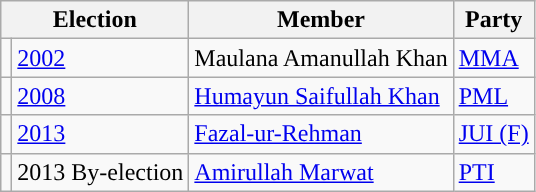<table class="wikitable">
<tr>
<th colspan="2">Election</th>
<th>Member</th>
<th>Party</th>
</tr>
<tr>
<td style="background-color: "></td>
<td><a href='#'>2002</a></td>
<td>Maulana Amanullah Khan</td>
<td><a href='#'>MMA</a></td>
</tr>
<tr>
<td style="background-color: "></td>
<td><a href='#'>2008</a></td>
<td><a href='#'>Humayun Saifullah Khan</a></td>
<td><a href='#'>PML</a></td>
</tr>
<tr>
<td style="background-color: "></td>
<td><a href='#'>2013</a></td>
<td><a href='#'>Fazal-ur-Rehman</a></td>
<td><a href='#'>JUI (F)</a></td>
</tr>
<tr>
<td style="background-color: "></td>
<td>2013 By-election</td>
<td><a href='#'>Amirullah Marwat</a></td>
<td><a href='#'>PTI</a></td>
</tr>
</table>
